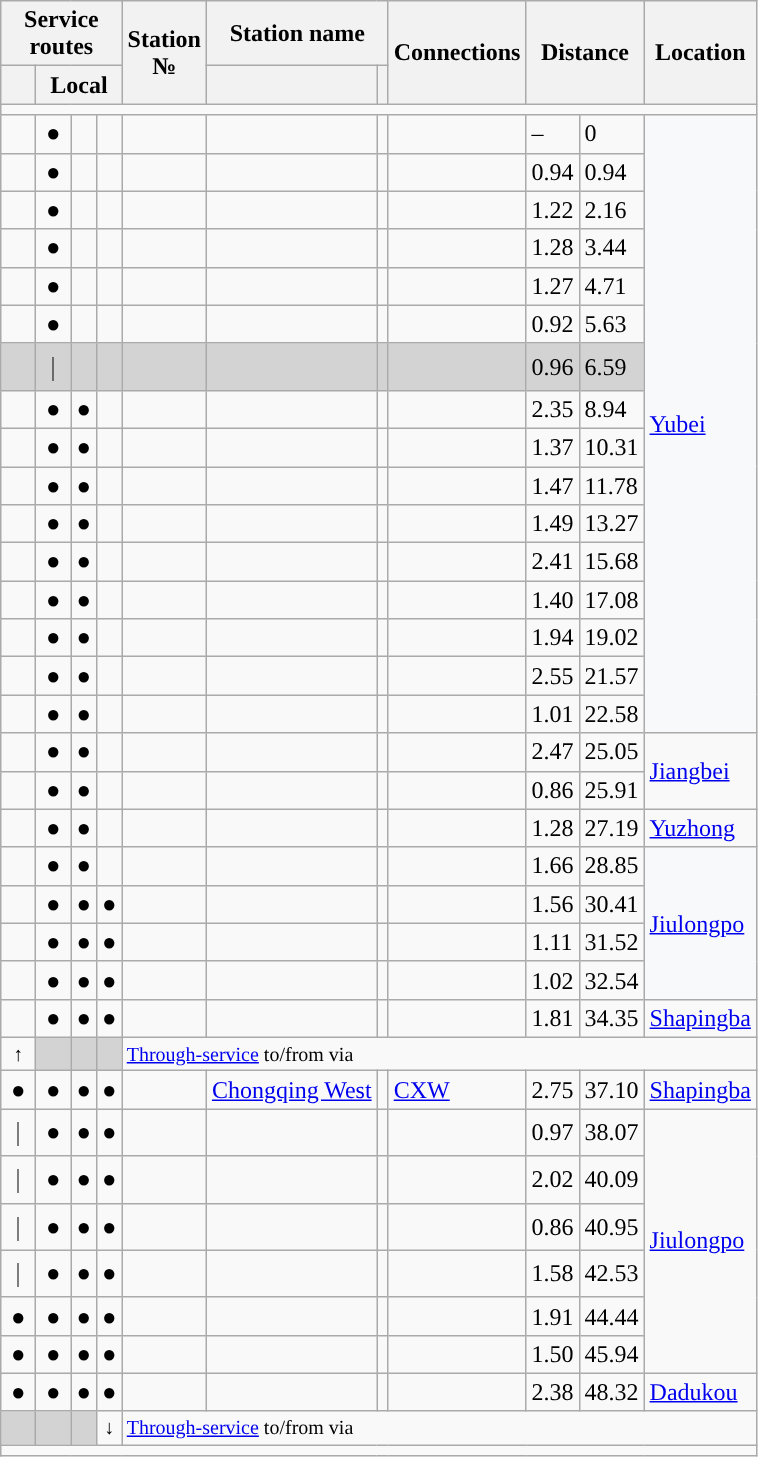<table class="wikitable">
<tr>
<th colspan="4">Service<br>routes</th>
<th rowspan="2">Station<br>№</th>
<th colspan="2">Station name</th>
<th rowspan="2">Connections</th>
<th colspan="2" rowspan="2">Distance<br></th>
<th rowspan="2">Location</th>
</tr>
<tr>
<th></th>
<th colspan="3">Local</th>
<th></th>
<th></th>
</tr>
<tr style="background:#">
<td colspan="11"></td>
</tr>
<tr>
<td align="center"></td>
<td align="center">●</td>
<td align="center"></td>
<td align="center"></td>
<td></td>
<td></td>
<td></td>
<td></td>
<td>–</td>
<td>0</td>
<td bgcolor=#F8F9FA rowspan="16"><a href='#'>Yubei</a></td>
</tr>
<tr>
<td align="center"></td>
<td align="center">●</td>
<td align="center"></td>
<td align="center"></td>
<td></td>
<td></td>
<td></td>
<td></td>
<td>0.94</td>
<td>0.94</td>
</tr>
<tr>
<td align="center"></td>
<td align="center">●</td>
<td align="center"></td>
<td align="center"></td>
<td></td>
<td></td>
<td></td>
<td></td>
<td>1.22</td>
<td>2.16</td>
</tr>
<tr>
<td align="center"></td>
<td align="center">●</td>
<td align="center"></td>
<td align="center"></td>
<td></td>
<td></td>
<td></td>
<td></td>
<td>1.28</td>
<td>3.44</td>
</tr>
<tr>
<td align="center"></td>
<td align="center">●</td>
<td align="center"></td>
<td align="center"></td>
<td></td>
<td></td>
<td></td>
<td></td>
<td>1.27</td>
<td>4.71</td>
</tr>
<tr>
<td align="center"></td>
<td align="center">●</td>
<td align="center"></td>
<td align="center"></td>
<td></td>
<td></td>
<td></td>
<td></td>
<td>0.92</td>
<td>5.63</td>
</tr>
<tr bgcolor="lightgrey">
<td align="center"></td>
<td align="center">｜</td>
<td align="center"></td>
<td align="center"></td>
<td></td>
<td><em></em></td>
<td></td>
<td></td>
<td>0.96</td>
<td>6.59</td>
</tr>
<tr>
<td align="center"></td>
<td align="center">●</td>
<td align="center">●</td>
<td align="center"></td>
<td></td>
<td></td>
<td></td>
<td></td>
<td>2.35</td>
<td>8.94</td>
</tr>
<tr>
<td align="center"></td>
<td align="center">●</td>
<td align="center">●</td>
<td align="center"></td>
<td></td>
<td></td>
<td></td>
<td></td>
<td>1.37</td>
<td>10.31</td>
</tr>
<tr>
<td align="center"></td>
<td align="center">●</td>
<td align="center">●</td>
<td align="center"></td>
<td></td>
<td></td>
<td></td>
<td></td>
<td>1.47</td>
<td>11.78</td>
</tr>
<tr>
<td align="center"></td>
<td align="center">●</td>
<td align="center">●</td>
<td align="center"></td>
<td></td>
<td></td>
<td></td>
<td></td>
<td>1.49</td>
<td>13.27</td>
</tr>
<tr>
<td align="center"></td>
<td align="center">●</td>
<td align="center">●</td>
<td align="center"></td>
<td></td>
<td></td>
<td></td>
<td></td>
<td>2.41</td>
<td>15.68</td>
</tr>
<tr>
<td align="center"></td>
<td align="center">●</td>
<td align="center">●</td>
<td align="center"></td>
<td></td>
<td></td>
<td></td>
<td></td>
<td>1.40</td>
<td>17.08</td>
</tr>
<tr>
<td align="center"></td>
<td align="center">●</td>
<td align="center">●</td>
<td align="center"></td>
<td></td>
<td></td>
<td></td>
<td></td>
<td>1.94</td>
<td>19.02</td>
</tr>
<tr>
<td align="center"></td>
<td align="center">●</td>
<td align="center">●</td>
<td align="center"></td>
<td></td>
<td></td>
<td></td>
<td> </td>
<td>2.55</td>
<td>21.57</td>
</tr>
<tr>
<td align="center"></td>
<td align="center">●</td>
<td align="center">●</td>
<td align="center"></td>
<td></td>
<td></td>
<td></td>
<td></td>
<td>1.01</td>
<td>22.58</td>
</tr>
<tr>
<td align="center"></td>
<td align="center">●</td>
<td align="center">●</td>
<td align="center"></td>
<td></td>
<td></td>
<td></td>
<td></td>
<td>2.47</td>
<td>25.05</td>
<td rowspan="2"><a href='#'>Jiangbei</a></td>
</tr>
<tr>
<td align="center"></td>
<td align="center">●</td>
<td align="center">●</td>
<td align="center"></td>
<td></td>
<td></td>
<td></td>
<td></td>
<td>0.86</td>
<td>25.91</td>
</tr>
<tr>
<td align="center"></td>
<td align="center">●</td>
<td align="center">●</td>
<td align="center"></td>
<td></td>
<td></td>
<td></td>
<td></td>
<td>1.28</td>
<td>27.19</td>
<td rowspan="1"><a href='#'>Yuzhong</a></td>
</tr>
<tr>
<td align="center"></td>
<td align="center">●</td>
<td align="center">●</td>
<td align="center"></td>
<td></td>
<td></td>
<td></td>
<td> </td>
<td>1.66</td>
<td>28.85</td>
<td bgcolor=#F8F9FA rowspan="4"><a href='#'>Jiulongpo</a></td>
</tr>
<tr>
<td align="center"></td>
<td align="center">●</td>
<td align="center">●</td>
<td align="center">●</td>
<td></td>
<td></td>
<td></td>
<td> </td>
<td>1.56</td>
<td>30.41</td>
</tr>
<tr>
<td align="center"></td>
<td align="center">●</td>
<td align="center">●</td>
<td align="center">●</td>
<td></td>
<td></td>
<td></td>
<td></td>
<td>1.11</td>
<td>31.52</td>
</tr>
<tr>
<td align="center"></td>
<td align="center">●</td>
<td align="center">●</td>
<td align="center">●</td>
<td></td>
<td></td>
<td></td>
<td></td>
<td>1.02</td>
<td>32.54</td>
</tr>
<tr>
<td align="center"></td>
<td align="center">●</td>
<td align="center">●</td>
<td align="center">●</td>
<td></td>
<td></td>
<td></td>
<td></td>
<td>1.81</td>
<td>34.35</td>
<td><a href='#'>Shapingba</a></td>
</tr>
<tr style="font-size:smaller">
<td align="center" style="background:#">↑</td>
<td align="center" style="background:lightgrey"></td>
<td align="center" style="background:lightgrey"></td>
<td align="center" style="background:lightgrey"></td>
<td colspan="7"><a href='#'>Through-service</a> to/from  via </td>
</tr>
<tr>
<td align="center">●</td>
<td align="center">●</td>
<td align="center">●</td>
<td align="center">●</td>
<td></td>
<td><a href='#'>Chongqing West</a></td>
<td></td>
<td>  <a href='#'>CXW</a></td>
<td>2.75</td>
<td>37.10</td>
<td><a href='#'>Shapingba</a></td>
</tr>
<tr>
<td align="center">｜</td>
<td align="center">●</td>
<td align="center">●</td>
<td align="center">●</td>
<td></td>
<td></td>
<td></td>
<td></td>
<td>0.97</td>
<td>38.07</td>
<td rowspan="6"><a href='#'>Jiulongpo</a></td>
</tr>
<tr>
<td align="center">｜</td>
<td align="center">●</td>
<td align="center">●</td>
<td align="center">●</td>
<td></td>
<td></td>
<td></td>
<td></td>
<td>2.02</td>
<td>40.09</td>
</tr>
<tr>
<td align="center">｜</td>
<td align="center">●</td>
<td align="center">●</td>
<td align="center">●</td>
<td></td>
<td></td>
<td></td>
<td></td>
<td>0.86</td>
<td>40.95</td>
</tr>
<tr>
<td align="center">｜</td>
<td align="center">●</td>
<td align="center">●</td>
<td align="center">●</td>
<td></td>
<td></td>
<td></td>
<td></td>
<td>1.58</td>
<td>42.53</td>
</tr>
<tr>
<td align="center">●</td>
<td align="center">●</td>
<td align="center">●</td>
<td align="center">●</td>
<td></td>
<td></td>
<td></td>
<td></td>
<td>1.91</td>
<td>44.44</td>
</tr>
<tr>
<td align="center">●</td>
<td align="center">●</td>
<td align="center">●</td>
<td align="center">●</td>
<td></td>
<td></td>
<td></td>
<td></td>
<td>1.50</td>
<td>45.94</td>
</tr>
<tr>
<td align="center">●</td>
<td align="center">●</td>
<td align="center">●</td>
<td align="center">●</td>
<td></td>
<td></td>
<td></td>
<td> </td>
<td>2.38</td>
<td>48.32</td>
<td><a href='#'>Dadukou</a></td>
</tr>
<tr style="font-size:smaller">
<td align="center" style="background:lightgrey"></td>
<td align="center" style="background:lightgrey"></td>
<td align="center" style="background:lightgrey"></td>
<td align="center" style="background:#">↓</td>
<td colspan="7"><a href='#'>Through-service</a> to/from  via </td>
</tr>
<tr style="background:#">
<td colspan="11"></td>
</tr>
</table>
